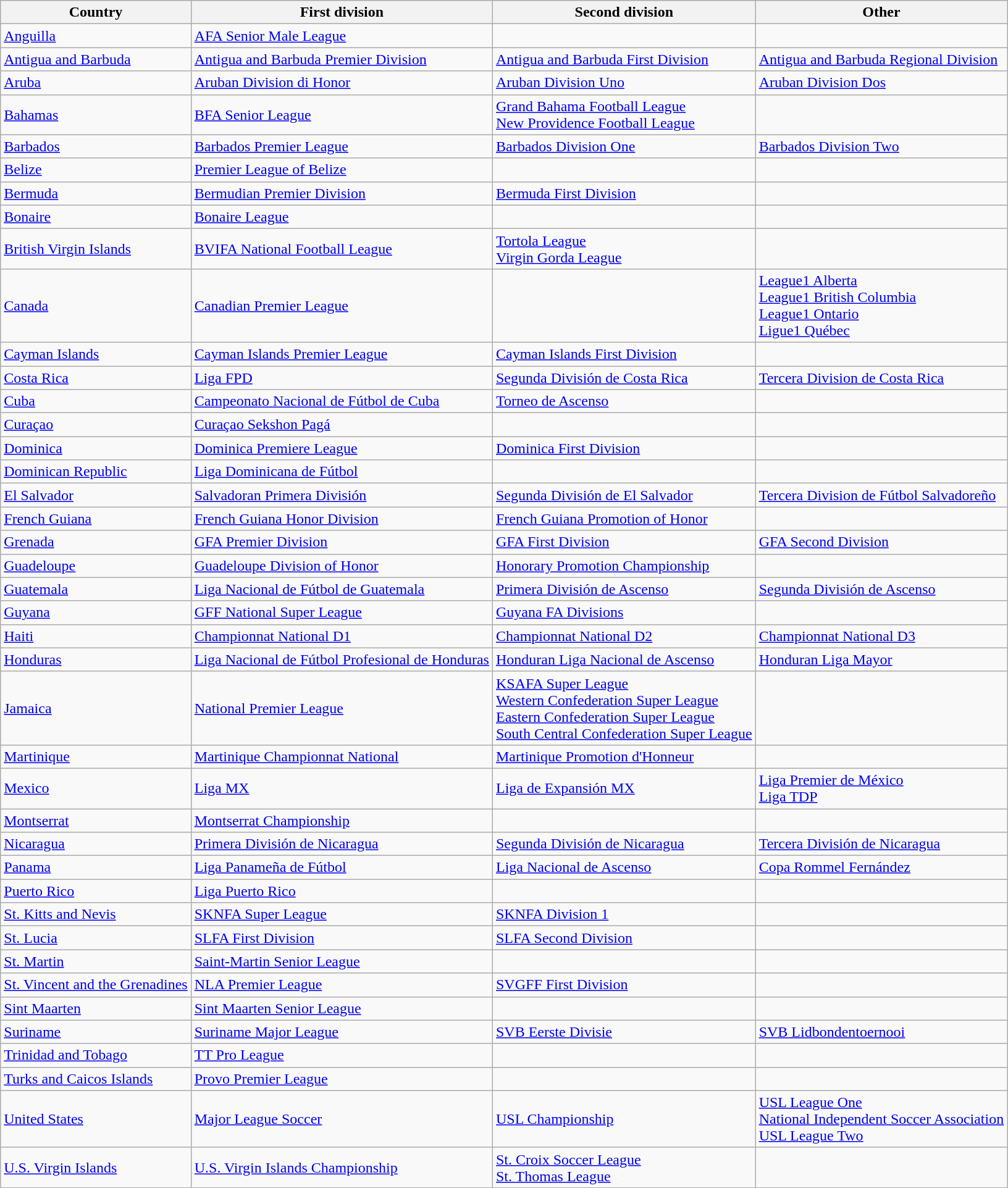<table class="wikitable sortable">
<tr>
<th>Country</th>
<th>First division</th>
<th>Second division</th>
<th>Other</th>
</tr>
<tr>
<td> <a href='#'>Anguilla</a></td>
<td><a href='#'>AFA Senior Male League</a></td>
<td></td>
<td></td>
</tr>
<tr>
<td> <a href='#'>Antigua and Barbuda</a></td>
<td><a href='#'>Antigua and Barbuda Premier Division</a></td>
<td><a href='#'>Antigua and Barbuda First Division</a></td>
<td><a href='#'>Antigua and Barbuda Regional Division</a></td>
</tr>
<tr>
<td> <a href='#'>Aruba</a></td>
<td><a href='#'>Aruban Division di Honor</a></td>
<td><a href='#'>Aruban Division Uno</a></td>
<td><a href='#'>Aruban Division Dos</a></td>
</tr>
<tr>
<td> <a href='#'>Bahamas</a></td>
<td><a href='#'>BFA Senior League</a></td>
<td><a href='#'>Grand Bahama Football League</a><br><a href='#'>New Providence Football League</a></td>
<td></td>
</tr>
<tr>
<td> <a href='#'>Barbados</a></td>
<td><a href='#'>Barbados Premier League</a></td>
<td><a href='#'>Barbados Division One</a></td>
<td><a href='#'>Barbados Division Two</a></td>
</tr>
<tr>
<td> <a href='#'>Belize</a></td>
<td><a href='#'>Premier League of Belize</a></td>
<td></td>
<td></td>
</tr>
<tr>
<td> <a href='#'>Bermuda</a></td>
<td><a href='#'>Bermudian Premier Division</a></td>
<td><a href='#'>Bermuda First Division</a></td>
<td></td>
</tr>
<tr>
<td> <a href='#'>Bonaire</a></td>
<td><a href='#'>Bonaire League</a></td>
<td></td>
<td></td>
</tr>
<tr>
<td> <a href='#'>British Virgin Islands</a></td>
<td><a href='#'>BVIFA National Football League</a></td>
<td><a href='#'>Tortola League</a><br><a href='#'>Virgin Gorda League</a></td>
<td></td>
</tr>
<tr>
<td> <a href='#'>Canada</a></td>
<td><a href='#'>Canadian Premier League</a></td>
<td></td>
<td><a href='#'>League1 Alberta</a><br><a href='#'>League1 British Columbia</a><br><a href='#'>League1 Ontario</a><br><a href='#'>Ligue1 Québec</a></td>
</tr>
<tr>
<td> <a href='#'>Cayman Islands</a></td>
<td><a href='#'>Cayman Islands Premier League</a></td>
<td><a href='#'>Cayman Islands First Division</a></td>
<td></td>
</tr>
<tr>
<td> <a href='#'>Costa Rica</a></td>
<td><a href='#'>Liga FPD</a></td>
<td><a href='#'>Segunda División de Costa Rica</a></td>
<td><a href='#'>Tercera Division de Costa Rica</a></td>
</tr>
<tr>
<td> <a href='#'>Cuba</a></td>
<td><a href='#'>Campeonato Nacional de Fútbol de Cuba</a></td>
<td><a href='#'>Torneo de Ascenso</a></td>
<td></td>
</tr>
<tr>
<td> <a href='#'>Curaçao</a></td>
<td><a href='#'>Curaçao Sekshon Pagá</a></td>
<td></td>
<td></td>
</tr>
<tr>
<td> <a href='#'>Dominica</a></td>
<td><a href='#'>Dominica Premiere League</a></td>
<td><a href='#'>Dominica First Division</a></td>
<td></td>
</tr>
<tr>
<td> <a href='#'>Dominican Republic</a></td>
<td><a href='#'>Liga Dominicana de Fútbol</a></td>
<td></td>
<td></td>
</tr>
<tr>
<td> <a href='#'>El Salvador</a></td>
<td><a href='#'>Salvadoran Primera División</a></td>
<td><a href='#'>Segunda División de El Salvador</a></td>
<td><a href='#'>Tercera Division de Fútbol Salvadoreño</a></td>
</tr>
<tr>
<td> <a href='#'>French Guiana</a></td>
<td><a href='#'>French Guiana Honor Division</a></td>
<td><a href='#'>French Guiana Promotion of Honor</a></td>
<td></td>
</tr>
<tr>
<td> <a href='#'>Grenada</a></td>
<td><a href='#'>GFA Premier Division</a></td>
<td><a href='#'>GFA First Division</a></td>
<td><a href='#'>GFA Second Division</a></td>
</tr>
<tr>
<td> <a href='#'>Guadeloupe</a></td>
<td><a href='#'>Guadeloupe Division of Honor</a></td>
<td><a href='#'>Honorary Promotion Championship</a></td>
<td></td>
</tr>
<tr>
<td> <a href='#'>Guatemala</a></td>
<td><a href='#'>Liga Nacional de Fútbol de Guatemala</a></td>
<td><a href='#'>Primera División de Ascenso</a></td>
<td><a href='#'>Segunda División de Ascenso</a></td>
</tr>
<tr>
<td> <a href='#'>Guyana</a></td>
<td><a href='#'>GFF National Super League</a></td>
<td><a href='#'>Guyana FA Divisions</a></td>
<td></td>
</tr>
<tr>
<td> <a href='#'>Haiti</a></td>
<td><a href='#'>Championnat National D1</a></td>
<td><a href='#'>Championnat National D2</a></td>
<td><a href='#'>Championnat National D3</a></td>
</tr>
<tr>
<td> <a href='#'>Honduras</a></td>
<td><a href='#'>Liga Nacional de Fútbol Profesional de Honduras</a></td>
<td><a href='#'>Honduran Liga Nacional de Ascenso</a></td>
<td><a href='#'>Honduran Liga Mayor</a></td>
</tr>
<tr>
<td> <a href='#'>Jamaica</a></td>
<td><a href='#'>National Premier League</a></td>
<td><a href='#'>KSAFA Super League</a><br><a href='#'>Western Confederation Super League</a><br><a href='#'>Eastern Confederation Super League</a><br><a href='#'>South Central Confederation Super League</a></td>
<td></td>
</tr>
<tr>
<td> <a href='#'>Martinique</a></td>
<td><a href='#'>Martinique Championnat National</a></td>
<td><a href='#'>Martinique Promotion d'Honneur</a></td>
<td></td>
</tr>
<tr>
<td> <a href='#'>Mexico</a></td>
<td><a href='#'>Liga MX</a></td>
<td><a href='#'>Liga de Expansión MX</a></td>
<td><a href='#'>Liga Premier de México</a><br><a href='#'>Liga TDP</a></td>
</tr>
<tr>
<td> <a href='#'>Montserrat</a></td>
<td><a href='#'>Montserrat Championship</a></td>
<td></td>
<td></td>
</tr>
<tr>
<td> <a href='#'>Nicaragua</a></td>
<td><a href='#'>Primera División de Nicaragua</a></td>
<td><a href='#'>Segunda División de Nicaragua</a></td>
<td><a href='#'>Tercera División de Nicaragua</a></td>
</tr>
<tr>
<td> <a href='#'>Panama</a></td>
<td><a href='#'>Liga Panameña de Fútbol</a></td>
<td><a href='#'>Liga Nacional de Ascenso</a></td>
<td><a href='#'>Copa Rommel Fernández</a></td>
</tr>
<tr>
<td> <a href='#'>Puerto Rico</a></td>
<td><a href='#'>Liga Puerto Rico</a></td>
<td></td>
<td></td>
</tr>
<tr>
<td> <a href='#'>St. Kitts and Nevis</a></td>
<td><a href='#'>SKNFA Super League</a></td>
<td><a href='#'>SKNFA Division 1</a></td>
<td></td>
</tr>
<tr>
<td> <a href='#'>St. Lucia</a></td>
<td><a href='#'>SLFA First Division</a></td>
<td><a href='#'>SLFA Second Division</a></td>
<td></td>
</tr>
<tr>
<td> <a href='#'>St. Martin</a></td>
<td><a href='#'>Saint-Martin Senior League</a></td>
<td></td>
<td></td>
</tr>
<tr>
<td> <a href='#'>St. Vincent and the Grenadines</a></td>
<td><a href='#'>NLA Premier League</a></td>
<td><a href='#'>SVGFF First Division</a></td>
<td></td>
</tr>
<tr>
<td> <a href='#'>Sint Maarten</a></td>
<td><a href='#'>Sint Maarten Senior League</a></td>
<td></td>
<td></td>
</tr>
<tr>
<td> <a href='#'>Suriname</a></td>
<td><a href='#'>Suriname Major League</a></td>
<td><a href='#'>SVB Eerste Divisie</a></td>
<td><a href='#'>SVB Lidbondentoernooi</a></td>
</tr>
<tr>
<td> <a href='#'>Trinidad and Tobago</a></td>
<td><a href='#'>TT Pro League</a></td>
<td></td>
<td></td>
</tr>
<tr>
<td> <a href='#'>Turks and Caicos Islands</a></td>
<td><a href='#'>Provo Premier League</a></td>
<td></td>
<td></td>
</tr>
<tr>
<td> <a href='#'>United States</a></td>
<td><a href='#'>Major League Soccer</a></td>
<td><a href='#'>USL Championship</a></td>
<td><a href='#'>USL League One</a><br><a href='#'>National Independent Soccer Association</a><br><a href='#'>USL League Two</a></td>
</tr>
<tr>
<td> <a href='#'>U.S. Virgin Islands</a></td>
<td><a href='#'>U.S. Virgin Islands Championship</a></td>
<td><a href='#'>St. Croix Soccer League</a><br><a href='#'>St. Thomas League</a></td>
<td></td>
</tr>
</table>
